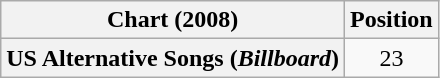<table class="wikitable plainrowheaders" style="text-align:center">
<tr>
<th>Chart (2008)</th>
<th>Position</th>
</tr>
<tr>
<th scope="row">US Alternative Songs (<em>Billboard</em>)</th>
<td>23</td>
</tr>
</table>
